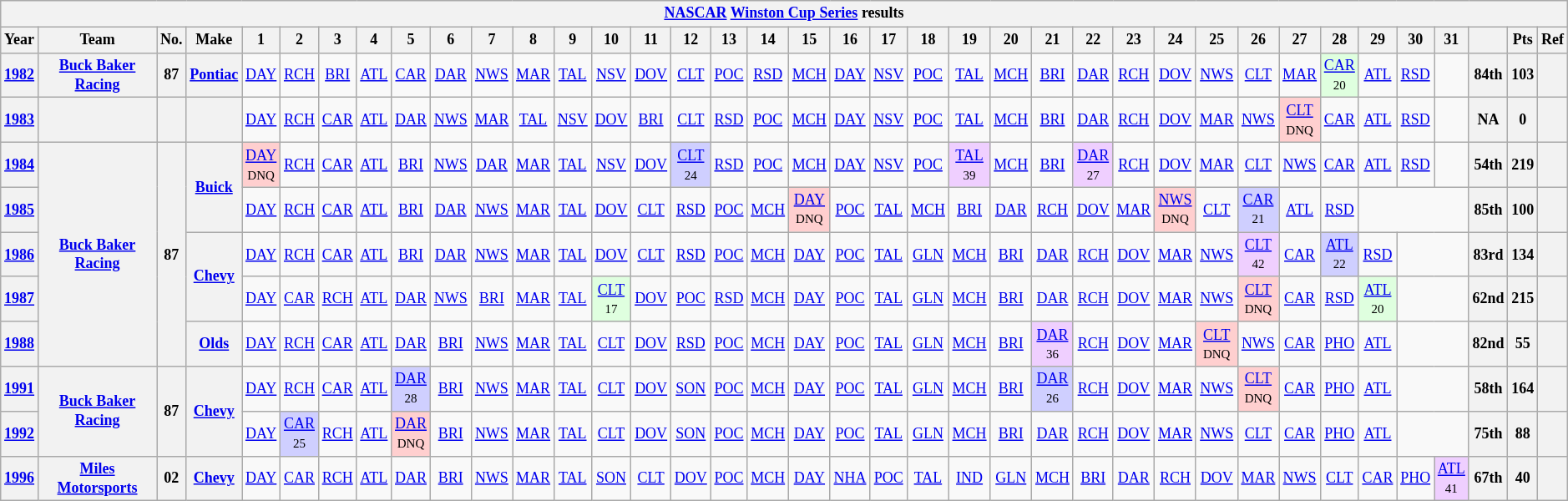<table class="wikitable" style="text-align:center; font-size:75%">
<tr>
<th colspan=45><a href='#'>NASCAR</a> <a href='#'>Winston Cup Series</a> results</th>
</tr>
<tr>
<th>Year</th>
<th>Team</th>
<th>No.</th>
<th>Make</th>
<th>1</th>
<th>2</th>
<th>3</th>
<th>4</th>
<th>5</th>
<th>6</th>
<th>7</th>
<th>8</th>
<th>9</th>
<th>10</th>
<th>11</th>
<th>12</th>
<th>13</th>
<th>14</th>
<th>15</th>
<th>16</th>
<th>17</th>
<th>18</th>
<th>19</th>
<th>20</th>
<th>21</th>
<th>22</th>
<th>23</th>
<th>24</th>
<th>25</th>
<th>26</th>
<th>27</th>
<th>28</th>
<th>29</th>
<th>30</th>
<th>31</th>
<th></th>
<th>Pts</th>
<th>Ref</th>
</tr>
<tr>
<th><a href='#'>1982</a></th>
<th><a href='#'>Buck Baker Racing</a></th>
<th>87</th>
<th><a href='#'>Pontiac</a></th>
<td><a href='#'>DAY</a></td>
<td><a href='#'>RCH</a></td>
<td><a href='#'>BRI</a></td>
<td><a href='#'>ATL</a></td>
<td><a href='#'>CAR</a></td>
<td><a href='#'>DAR</a></td>
<td><a href='#'>NWS</a></td>
<td><a href='#'>MAR</a></td>
<td><a href='#'>TAL</a></td>
<td><a href='#'>NSV</a></td>
<td><a href='#'>DOV</a></td>
<td><a href='#'>CLT</a></td>
<td><a href='#'>POC</a></td>
<td><a href='#'>RSD</a></td>
<td><a href='#'>MCH</a></td>
<td><a href='#'>DAY</a></td>
<td><a href='#'>NSV</a></td>
<td><a href='#'>POC</a></td>
<td><a href='#'>TAL</a></td>
<td><a href='#'>MCH</a></td>
<td><a href='#'>BRI</a></td>
<td><a href='#'>DAR</a></td>
<td><a href='#'>RCH</a></td>
<td><a href='#'>DOV</a></td>
<td><a href='#'>NWS</a></td>
<td><a href='#'>CLT</a></td>
<td><a href='#'>MAR</a></td>
<td style="background:#DFFFDF;"><a href='#'>CAR</a><br><small>20</small></td>
<td><a href='#'>ATL</a></td>
<td><a href='#'>RSD</a></td>
<td></td>
<th>84th</th>
<th>103</th>
<th></th>
</tr>
<tr>
<th><a href='#'>1983</a></th>
<th></th>
<th></th>
<th></th>
<td><a href='#'>DAY</a></td>
<td><a href='#'>RCH</a></td>
<td><a href='#'>CAR</a></td>
<td><a href='#'>ATL</a></td>
<td><a href='#'>DAR</a></td>
<td><a href='#'>NWS</a></td>
<td><a href='#'>MAR</a></td>
<td><a href='#'>TAL</a></td>
<td><a href='#'>NSV</a></td>
<td><a href='#'>DOV</a></td>
<td><a href='#'>BRI</a></td>
<td><a href='#'>CLT</a></td>
<td><a href='#'>RSD</a></td>
<td><a href='#'>POC</a></td>
<td><a href='#'>MCH</a></td>
<td><a href='#'>DAY</a></td>
<td><a href='#'>NSV</a></td>
<td><a href='#'>POC</a></td>
<td><a href='#'>TAL</a></td>
<td><a href='#'>MCH</a></td>
<td><a href='#'>BRI</a></td>
<td><a href='#'>DAR</a></td>
<td><a href='#'>RCH</a></td>
<td><a href='#'>DOV</a></td>
<td><a href='#'>MAR</a></td>
<td><a href='#'>NWS</a></td>
<td style="background:#FFCFCF;"><a href='#'>CLT</a><br><small>DNQ</small></td>
<td><a href='#'>CAR</a></td>
<td><a href='#'>ATL</a></td>
<td><a href='#'>RSD</a></td>
<td></td>
<th>NA</th>
<th>0</th>
<th></th>
</tr>
<tr>
<th><a href='#'>1984</a></th>
<th rowspan=5><a href='#'>Buck Baker Racing</a></th>
<th rowspan=5>87</th>
<th rowspan=2><a href='#'>Buick</a></th>
<td style="background:#FFCFCF;"><a href='#'>DAY</a><br><small>DNQ</small></td>
<td><a href='#'>RCH</a></td>
<td><a href='#'>CAR</a></td>
<td><a href='#'>ATL</a></td>
<td><a href='#'>BRI</a></td>
<td><a href='#'>NWS</a></td>
<td><a href='#'>DAR</a></td>
<td><a href='#'>MAR</a></td>
<td><a href='#'>TAL</a></td>
<td><a href='#'>NSV</a></td>
<td><a href='#'>DOV</a></td>
<td style="background:#CFCFFF;"><a href='#'>CLT</a><br><small>24</small></td>
<td><a href='#'>RSD</a></td>
<td><a href='#'>POC</a></td>
<td><a href='#'>MCH</a></td>
<td><a href='#'>DAY</a></td>
<td><a href='#'>NSV</a></td>
<td><a href='#'>POC</a></td>
<td style="background:#EFCFFF;"><a href='#'>TAL</a><br><small>39</small></td>
<td><a href='#'>MCH</a></td>
<td><a href='#'>BRI</a></td>
<td style="background:#EFCFFF;"><a href='#'>DAR</a><br><small>27</small></td>
<td><a href='#'>RCH</a></td>
<td><a href='#'>DOV</a></td>
<td><a href='#'>MAR</a></td>
<td><a href='#'>CLT</a></td>
<td><a href='#'>NWS</a></td>
<td><a href='#'>CAR</a></td>
<td><a href='#'>ATL</a></td>
<td><a href='#'>RSD</a></td>
<td></td>
<th>54th</th>
<th>219</th>
<th></th>
</tr>
<tr>
<th><a href='#'>1985</a></th>
<td><a href='#'>DAY</a></td>
<td><a href='#'>RCH</a></td>
<td><a href='#'>CAR</a></td>
<td><a href='#'>ATL</a></td>
<td><a href='#'>BRI</a></td>
<td><a href='#'>DAR</a></td>
<td><a href='#'>NWS</a></td>
<td><a href='#'>MAR</a></td>
<td><a href='#'>TAL</a></td>
<td><a href='#'>DOV</a></td>
<td><a href='#'>CLT</a></td>
<td><a href='#'>RSD</a></td>
<td><a href='#'>POC</a></td>
<td><a href='#'>MCH</a></td>
<td style="background:#FFCFCF;"><a href='#'>DAY</a><br><small>DNQ</small></td>
<td><a href='#'>POC</a></td>
<td><a href='#'>TAL</a></td>
<td><a href='#'>MCH</a></td>
<td><a href='#'>BRI</a></td>
<td><a href='#'>DAR</a></td>
<td><a href='#'>RCH</a></td>
<td><a href='#'>DOV</a></td>
<td><a href='#'>MAR</a></td>
<td style="background:#FFCFCF;"><a href='#'>NWS</a><br><small>DNQ</small></td>
<td><a href='#'>CLT</a></td>
<td style="background:#CFCFFF;"><a href='#'>CAR</a><br><small>21</small></td>
<td><a href='#'>ATL</a></td>
<td><a href='#'>RSD</a></td>
<td colspan=3></td>
<th>85th</th>
<th>100</th>
<th></th>
</tr>
<tr>
<th><a href='#'>1986</a></th>
<th rowspan=2><a href='#'>Chevy</a></th>
<td><a href='#'>DAY</a></td>
<td><a href='#'>RCH</a></td>
<td><a href='#'>CAR</a></td>
<td><a href='#'>ATL</a></td>
<td><a href='#'>BRI</a></td>
<td><a href='#'>DAR</a></td>
<td><a href='#'>NWS</a></td>
<td><a href='#'>MAR</a></td>
<td><a href='#'>TAL</a></td>
<td><a href='#'>DOV</a></td>
<td><a href='#'>CLT</a></td>
<td><a href='#'>RSD</a></td>
<td><a href='#'>POC</a></td>
<td><a href='#'>MCH</a></td>
<td><a href='#'>DAY</a></td>
<td><a href='#'>POC</a></td>
<td><a href='#'>TAL</a></td>
<td><a href='#'>GLN</a></td>
<td><a href='#'>MCH</a></td>
<td><a href='#'>BRI</a></td>
<td><a href='#'>DAR</a></td>
<td><a href='#'>RCH</a></td>
<td><a href='#'>DOV</a></td>
<td><a href='#'>MAR</a></td>
<td><a href='#'>NWS</a></td>
<td style="background:#EFCFFF;"><a href='#'>CLT</a><br><small>42</small></td>
<td><a href='#'>CAR</a></td>
<td style="background:#CFCFFF;"><a href='#'>ATL</a><br><small>22</small></td>
<td><a href='#'>RSD</a></td>
<td colspan=2></td>
<th>83rd</th>
<th>134</th>
<th></th>
</tr>
<tr>
<th><a href='#'>1987</a></th>
<td><a href='#'>DAY</a></td>
<td><a href='#'>CAR</a></td>
<td><a href='#'>RCH</a></td>
<td><a href='#'>ATL</a></td>
<td><a href='#'>DAR</a></td>
<td><a href='#'>NWS</a></td>
<td><a href='#'>BRI</a></td>
<td><a href='#'>MAR</a></td>
<td><a href='#'>TAL</a></td>
<td style="background:#DFFFDF;"><a href='#'>CLT</a><br><small>17</small></td>
<td><a href='#'>DOV</a></td>
<td><a href='#'>POC</a></td>
<td><a href='#'>RSD</a></td>
<td><a href='#'>MCH</a></td>
<td><a href='#'>DAY</a></td>
<td><a href='#'>POC</a></td>
<td><a href='#'>TAL</a></td>
<td><a href='#'>GLN</a></td>
<td><a href='#'>MCH</a></td>
<td><a href='#'>BRI</a></td>
<td><a href='#'>DAR</a></td>
<td><a href='#'>RCH</a></td>
<td><a href='#'>DOV</a></td>
<td><a href='#'>MAR</a></td>
<td><a href='#'>NWS</a></td>
<td style="background:#FFCFCF;"><a href='#'>CLT</a><br><small>DNQ</small></td>
<td><a href='#'>CAR</a></td>
<td><a href='#'>RSD</a></td>
<td style="background:#DFFFDF;"><a href='#'>ATL</a><br><small>20</small></td>
<td colspan=2></td>
<th>62nd</th>
<th>215</th>
<th></th>
</tr>
<tr>
<th><a href='#'>1988</a></th>
<th><a href='#'>Olds</a></th>
<td><a href='#'>DAY</a></td>
<td><a href='#'>RCH</a></td>
<td><a href='#'>CAR</a></td>
<td><a href='#'>ATL</a></td>
<td><a href='#'>DAR</a></td>
<td><a href='#'>BRI</a></td>
<td><a href='#'>NWS</a></td>
<td><a href='#'>MAR</a></td>
<td><a href='#'>TAL</a></td>
<td><a href='#'>CLT</a></td>
<td><a href='#'>DOV</a></td>
<td><a href='#'>RSD</a></td>
<td><a href='#'>POC</a></td>
<td><a href='#'>MCH</a></td>
<td><a href='#'>DAY</a></td>
<td><a href='#'>POC</a></td>
<td><a href='#'>TAL</a></td>
<td><a href='#'>GLN</a></td>
<td><a href='#'>MCH</a></td>
<td><a href='#'>BRI</a></td>
<td style="background:#EFCFFF;"><a href='#'>DAR</a><br><small>36</small></td>
<td><a href='#'>RCH</a></td>
<td><a href='#'>DOV</a></td>
<td><a href='#'>MAR</a></td>
<td style="background:#FFCFCF;"><a href='#'>CLT</a><br><small>DNQ</small></td>
<td><a href='#'>NWS</a></td>
<td><a href='#'>CAR</a></td>
<td><a href='#'>PHO</a></td>
<td><a href='#'>ATL</a></td>
<td colspan=2></td>
<th>82nd</th>
<th>55</th>
<th></th>
</tr>
<tr>
<th><a href='#'>1991</a></th>
<th rowspan=2><a href='#'>Buck Baker Racing</a></th>
<th rowspan=2>87</th>
<th rowspan=2><a href='#'>Chevy</a></th>
<td><a href='#'>DAY</a></td>
<td><a href='#'>RCH</a></td>
<td><a href='#'>CAR</a></td>
<td><a href='#'>ATL</a></td>
<td style="background:#CFCFFF;"><a href='#'>DAR</a><br><small>28</small></td>
<td><a href='#'>BRI</a></td>
<td><a href='#'>NWS</a></td>
<td><a href='#'>MAR</a></td>
<td><a href='#'>TAL</a></td>
<td><a href='#'>CLT</a></td>
<td><a href='#'>DOV</a></td>
<td><a href='#'>SON</a></td>
<td><a href='#'>POC</a></td>
<td><a href='#'>MCH</a></td>
<td><a href='#'>DAY</a></td>
<td><a href='#'>POC</a></td>
<td><a href='#'>TAL</a></td>
<td><a href='#'>GLN</a></td>
<td><a href='#'>MCH</a></td>
<td><a href='#'>BRI</a></td>
<td style="background:#CFCFFF;"><a href='#'>DAR</a><br><small>26</small></td>
<td><a href='#'>RCH</a></td>
<td><a href='#'>DOV</a></td>
<td><a href='#'>MAR</a></td>
<td><a href='#'>NWS</a></td>
<td style="background:#FFCFCF;"><a href='#'>CLT</a><br><small>DNQ</small></td>
<td><a href='#'>CAR</a></td>
<td><a href='#'>PHO</a></td>
<td><a href='#'>ATL</a></td>
<td colspan=2></td>
<th>58th</th>
<th>164</th>
<th></th>
</tr>
<tr>
<th><a href='#'>1992</a></th>
<td><a href='#'>DAY</a></td>
<td style="background:#CFCFFF;"><a href='#'>CAR</a><br><small>25</small></td>
<td><a href='#'>RCH</a></td>
<td><a href='#'>ATL</a></td>
<td style="background:#FFCFCF;"><a href='#'>DAR</a><br><small>DNQ</small></td>
<td><a href='#'>BRI</a></td>
<td><a href='#'>NWS</a></td>
<td><a href='#'>MAR</a></td>
<td><a href='#'>TAL</a></td>
<td><a href='#'>CLT</a></td>
<td><a href='#'>DOV</a></td>
<td><a href='#'>SON</a></td>
<td><a href='#'>POC</a></td>
<td><a href='#'>MCH</a></td>
<td><a href='#'>DAY</a></td>
<td><a href='#'>POC</a></td>
<td><a href='#'>TAL</a></td>
<td><a href='#'>GLN</a></td>
<td><a href='#'>MCH</a></td>
<td><a href='#'>BRI</a></td>
<td><a href='#'>DAR</a></td>
<td><a href='#'>RCH</a></td>
<td><a href='#'>DOV</a></td>
<td><a href='#'>MAR</a></td>
<td><a href='#'>NWS</a></td>
<td><a href='#'>CLT</a></td>
<td><a href='#'>CAR</a></td>
<td><a href='#'>PHO</a></td>
<td><a href='#'>ATL</a></td>
<td colspan=2></td>
<th>75th</th>
<th>88</th>
<th></th>
</tr>
<tr>
<th><a href='#'>1996</a></th>
<th><a href='#'>Miles Motorsports</a></th>
<th>02</th>
<th><a href='#'>Chevy</a></th>
<td><a href='#'>DAY</a></td>
<td><a href='#'>CAR</a></td>
<td><a href='#'>RCH</a></td>
<td><a href='#'>ATL</a></td>
<td><a href='#'>DAR</a></td>
<td><a href='#'>BRI</a></td>
<td><a href='#'>NWS</a></td>
<td><a href='#'>MAR</a></td>
<td><a href='#'>TAL</a></td>
<td><a href='#'>SON</a></td>
<td><a href='#'>CLT</a></td>
<td><a href='#'>DOV</a></td>
<td><a href='#'>POC</a></td>
<td><a href='#'>MCH</a></td>
<td><a href='#'>DAY</a></td>
<td><a href='#'>NHA</a></td>
<td><a href='#'>POC</a></td>
<td><a href='#'>TAL</a></td>
<td><a href='#'>IND</a></td>
<td><a href='#'>GLN</a></td>
<td><a href='#'>MCH</a></td>
<td><a href='#'>BRI</a></td>
<td><a href='#'>DAR</a></td>
<td><a href='#'>RCH</a></td>
<td><a href='#'>DOV</a></td>
<td><a href='#'>MAR</a></td>
<td><a href='#'>NWS</a></td>
<td><a href='#'>CLT</a></td>
<td><a href='#'>CAR</a></td>
<td><a href='#'>PHO</a></td>
<td style="background:#EFCFFF;"><a href='#'>ATL</a><br><small>41</small></td>
<th>67th</th>
<th>40</th>
<th></th>
</tr>
</table>
